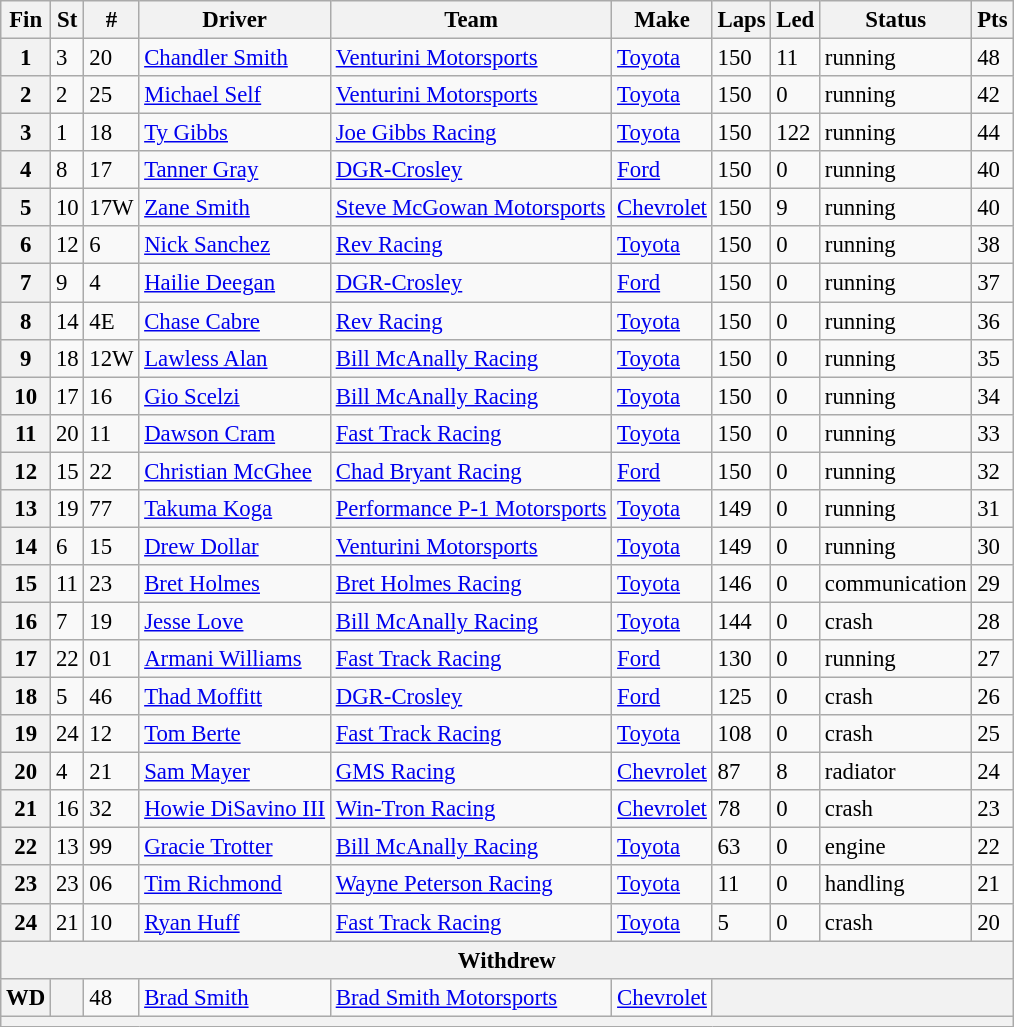<table class="wikitable sortable" style="font-size:95%">
<tr>
<th>Fin</th>
<th>St</th>
<th>#</th>
<th>Driver</th>
<th>Team</th>
<th>Make</th>
<th>Laps</th>
<th>Led</th>
<th>Status</th>
<th>Pts</th>
</tr>
<tr>
<th>1</th>
<td>3</td>
<td>20</td>
<td><a href='#'>Chandler Smith</a></td>
<td><a href='#'>Venturini Motorsports</a></td>
<td><a href='#'>Toyota</a></td>
<td>150</td>
<td>11</td>
<td>running</td>
<td>48</td>
</tr>
<tr>
<th>2</th>
<td>2</td>
<td>25</td>
<td><a href='#'>Michael Self</a></td>
<td><a href='#'>Venturini Motorsports</a></td>
<td><a href='#'>Toyota</a></td>
<td>150</td>
<td>0</td>
<td>running</td>
<td>42</td>
</tr>
<tr>
<th>3</th>
<td>1</td>
<td>18</td>
<td><a href='#'>Ty Gibbs</a></td>
<td><a href='#'>Joe Gibbs Racing</a></td>
<td><a href='#'>Toyota</a></td>
<td>150</td>
<td>122</td>
<td>running</td>
<td>44</td>
</tr>
<tr>
<th>4</th>
<td>8</td>
<td>17</td>
<td><a href='#'>Tanner Gray</a></td>
<td><a href='#'>DGR-Crosley</a></td>
<td><a href='#'>Ford</a></td>
<td>150</td>
<td>0</td>
<td>running</td>
<td>40</td>
</tr>
<tr>
<th>5</th>
<td>10</td>
<td>17W</td>
<td><a href='#'>Zane Smith</a></td>
<td><a href='#'>Steve McGowan Motorsports</a></td>
<td><a href='#'>Chevrolet</a></td>
<td>150</td>
<td>9</td>
<td>running</td>
<td>40</td>
</tr>
<tr>
<th>6</th>
<td>12</td>
<td>6</td>
<td><a href='#'>Nick Sanchez</a></td>
<td><a href='#'>Rev Racing</a></td>
<td><a href='#'>Toyota</a></td>
<td>150</td>
<td>0</td>
<td>running</td>
<td>38</td>
</tr>
<tr>
<th>7</th>
<td>9</td>
<td>4</td>
<td><a href='#'>Hailie Deegan</a></td>
<td><a href='#'>DGR-Crosley</a></td>
<td><a href='#'>Ford</a></td>
<td>150</td>
<td>0</td>
<td>running</td>
<td>37</td>
</tr>
<tr>
<th>8</th>
<td>14</td>
<td>4E</td>
<td><a href='#'>Chase Cabre</a></td>
<td><a href='#'>Rev Racing</a></td>
<td><a href='#'>Toyota</a></td>
<td>150</td>
<td>0</td>
<td>running</td>
<td>36</td>
</tr>
<tr>
<th>9</th>
<td>18</td>
<td>12W</td>
<td><a href='#'>Lawless Alan</a></td>
<td><a href='#'>Bill McAnally Racing</a></td>
<td><a href='#'>Toyota</a></td>
<td>150</td>
<td>0</td>
<td>running</td>
<td>35</td>
</tr>
<tr>
<th>10</th>
<td>17</td>
<td>16</td>
<td><a href='#'>Gio Scelzi</a></td>
<td><a href='#'>Bill McAnally Racing</a></td>
<td><a href='#'>Toyota</a></td>
<td>150</td>
<td>0</td>
<td>running</td>
<td>34</td>
</tr>
<tr>
<th>11</th>
<td>20</td>
<td>11</td>
<td><a href='#'>Dawson Cram</a></td>
<td><a href='#'>Fast Track Racing</a></td>
<td><a href='#'>Toyota</a></td>
<td>150</td>
<td>0</td>
<td>running</td>
<td>33</td>
</tr>
<tr>
<th>12</th>
<td>15</td>
<td>22</td>
<td><a href='#'>Christian McGhee</a></td>
<td><a href='#'>Chad Bryant Racing</a></td>
<td><a href='#'>Ford</a></td>
<td>150</td>
<td>0</td>
<td>running</td>
<td>32</td>
</tr>
<tr>
<th>13</th>
<td>19</td>
<td>77</td>
<td><a href='#'>Takuma Koga</a></td>
<td><a href='#'>Performance P-1 Motorsports</a></td>
<td><a href='#'>Toyota</a></td>
<td>149</td>
<td>0</td>
<td>running</td>
<td>31</td>
</tr>
<tr>
<th>14</th>
<td>6</td>
<td>15</td>
<td><a href='#'>Drew Dollar</a></td>
<td><a href='#'>Venturini Motorsports</a></td>
<td><a href='#'>Toyota</a></td>
<td>149</td>
<td>0</td>
<td>running</td>
<td>30</td>
</tr>
<tr>
<th>15</th>
<td>11</td>
<td>23</td>
<td><a href='#'>Bret Holmes</a></td>
<td><a href='#'>Bret Holmes Racing</a></td>
<td><a href='#'>Toyota</a></td>
<td>146</td>
<td>0</td>
<td>communication</td>
<td>29</td>
</tr>
<tr>
<th>16</th>
<td>7</td>
<td>19</td>
<td><a href='#'>Jesse Love</a></td>
<td><a href='#'>Bill McAnally Racing</a></td>
<td><a href='#'>Toyota</a></td>
<td>144</td>
<td>0</td>
<td>crash</td>
<td>28</td>
</tr>
<tr>
<th>17</th>
<td>22</td>
<td>01</td>
<td><a href='#'>Armani Williams</a></td>
<td><a href='#'>Fast Track Racing</a></td>
<td><a href='#'>Ford</a></td>
<td>130</td>
<td>0</td>
<td>running</td>
<td>27</td>
</tr>
<tr>
<th>18</th>
<td>5</td>
<td>46</td>
<td><a href='#'>Thad Moffitt</a></td>
<td><a href='#'>DGR-Crosley</a></td>
<td><a href='#'>Ford</a></td>
<td>125</td>
<td>0</td>
<td>crash</td>
<td>26</td>
</tr>
<tr>
<th>19</th>
<td>24</td>
<td>12</td>
<td><a href='#'>Tom Berte</a></td>
<td><a href='#'>Fast Track Racing</a></td>
<td><a href='#'>Toyota</a></td>
<td>108</td>
<td>0</td>
<td>crash</td>
<td>25</td>
</tr>
<tr>
<th>20</th>
<td>4</td>
<td>21</td>
<td><a href='#'>Sam Mayer</a></td>
<td><a href='#'>GMS Racing</a></td>
<td><a href='#'>Chevrolet</a></td>
<td>87</td>
<td>8</td>
<td>radiator</td>
<td>24</td>
</tr>
<tr>
<th>21</th>
<td>16</td>
<td>32</td>
<td><a href='#'>Howie DiSavino III</a></td>
<td><a href='#'>Win-Tron Racing</a></td>
<td><a href='#'>Chevrolet</a></td>
<td>78</td>
<td>0</td>
<td>crash</td>
<td>23</td>
</tr>
<tr>
<th>22</th>
<td>13</td>
<td>99</td>
<td><a href='#'>Gracie Trotter</a></td>
<td><a href='#'>Bill McAnally Racing</a></td>
<td><a href='#'>Toyota</a></td>
<td>63</td>
<td>0</td>
<td>engine</td>
<td>22</td>
</tr>
<tr>
<th>23</th>
<td>23</td>
<td>06</td>
<td><a href='#'>Tim Richmond</a></td>
<td><a href='#'>Wayne Peterson Racing</a></td>
<td><a href='#'>Toyota</a></td>
<td>11</td>
<td>0</td>
<td>handling</td>
<td>21</td>
</tr>
<tr>
<th>24</th>
<td>21</td>
<td>10</td>
<td><a href='#'>Ryan Huff</a></td>
<td><a href='#'>Fast Track Racing</a></td>
<td><a href='#'>Toyota</a></td>
<td>5</td>
<td>0</td>
<td>crash</td>
<td>20</td>
</tr>
<tr>
<th colspan="10">Withdrew</th>
</tr>
<tr>
<th>WD</th>
<th></th>
<td>48</td>
<td><a href='#'>Brad Smith</a></td>
<td><a href='#'>Brad Smith Motorsports</a></td>
<td><a href='#'>Chevrolet</a></td>
<th colspan="4"></th>
</tr>
<tr>
<th colspan="10"></th>
</tr>
</table>
